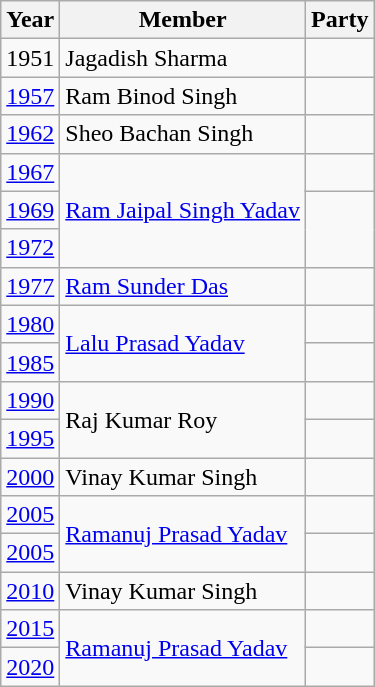<table class="wikitable">
<tr>
<th>Year</th>
<th>Member</th>
<th colspan="2">Party</th>
</tr>
<tr>
<td>1951</td>
<td>Jagadish Sharma</td>
<td></td>
</tr>
<tr>
<td><a href='#'>1957</a></td>
<td>Ram Binod Singh</td>
<td></td>
</tr>
<tr>
<td><a href='#'>1962</a></td>
<td>Sheo Bachan Singh</td>
<td></td>
</tr>
<tr>
<td><a href='#'>1967</a></td>
<td rowspan="3"><a href='#'>Ram Jaipal Singh Yadav</a></td>
<td></td>
</tr>
<tr>
<td><a href='#'>1969</a></td>
</tr>
<tr>
<td><a href='#'>1972</a></td>
</tr>
<tr>
<td><a href='#'>1977</a></td>
<td><a href='#'>Ram Sunder Das</a></td>
<td></td>
</tr>
<tr>
<td><a href='#'>1980</a></td>
<td rowspan="2"><a href='#'>Lalu Prasad Yadav</a></td>
<td></td>
</tr>
<tr>
<td><a href='#'>1985</a></td>
<td></td>
</tr>
<tr>
<td><a href='#'>1990</a></td>
<td rowspan="2">Raj Kumar Roy</td>
<td></td>
</tr>
<tr>
<td><a href='#'>1995</a></td>
</tr>
<tr>
<td><a href='#'>2000</a></td>
<td>Vinay Kumar Singh</td>
<td></td>
</tr>
<tr>
<td><a href='#'>2005</a></td>
<td rowspan="2"><a href='#'>Ramanuj Prasad Yadav</a></td>
<td></td>
</tr>
<tr>
<td><a href='#'>2005</a></td>
</tr>
<tr>
<td><a href='#'>2010</a></td>
<td>Vinay Kumar Singh</td>
<td></td>
</tr>
<tr>
<td><a href='#'>2015</a></td>
<td rowspan="2"><a href='#'>Ramanuj Prasad Yadav</a></td>
<td></td>
</tr>
<tr>
<td><a href='#'>2020</a></td>
</tr>
</table>
